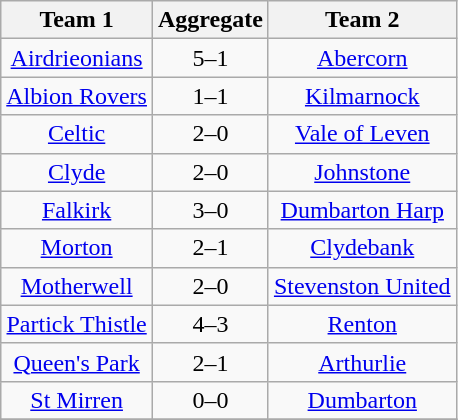<table class="wikitable" style="text-align: center">
<tr>
<th>Team 1</th>
<th>Aggregate</th>
<th>Team 2</th>
</tr>
<tr>
<td><a href='#'>Airdrieonians</a></td>
<td>5–1</td>
<td><a href='#'>Abercorn</a></td>
</tr>
<tr>
<td><a href='#'>Albion Rovers</a></td>
<td>1–1</td>
<td><a href='#'>Kilmarnock</a></td>
</tr>
<tr>
<td><a href='#'>Celtic</a></td>
<td>2–0</td>
<td><a href='#'>Vale of Leven</a></td>
</tr>
<tr>
<td><a href='#'>Clyde</a></td>
<td>2–0</td>
<td><a href='#'>Johnstone</a></td>
</tr>
<tr>
<td><a href='#'>Falkirk</a></td>
<td>3–0</td>
<td><a href='#'>Dumbarton Harp</a></td>
</tr>
<tr>
<td><a href='#'>Morton</a></td>
<td>2–1</td>
<td><a href='#'>Clydebank</a></td>
</tr>
<tr>
<td><a href='#'>Motherwell</a></td>
<td>2–0</td>
<td><a href='#'>Stevenston United</a></td>
</tr>
<tr>
<td><a href='#'>Partick Thistle</a></td>
<td>4–3</td>
<td><a href='#'>Renton</a></td>
</tr>
<tr>
<td><a href='#'>Queen's Park</a></td>
<td>2–1</td>
<td><a href='#'>Arthurlie</a></td>
</tr>
<tr>
<td><a href='#'>St Mirren</a></td>
<td>0–0</td>
<td><a href='#'>Dumbarton</a></td>
</tr>
<tr>
</tr>
</table>
